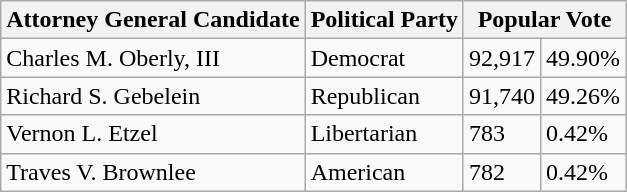<table class="wikitable">
<tr>
<th>Attorney General Candidate</th>
<th>Political Party</th>
<th colspan="2">Popular Vote</th>
</tr>
<tr>
<td>Charles M. Oberly, III</td>
<td>Democrat</td>
<td>92,917</td>
<td>49.90%</td>
</tr>
<tr>
<td>Richard S. Gebelein</td>
<td>Republican</td>
<td>91,740</td>
<td>49.26%</td>
</tr>
<tr>
<td>Vernon L. Etzel</td>
<td>Libertarian</td>
<td>783</td>
<td>0.42%</td>
</tr>
<tr>
<td>Traves V. Brownlee</td>
<td>American</td>
<td>782</td>
<td>0.42%</td>
</tr>
</table>
